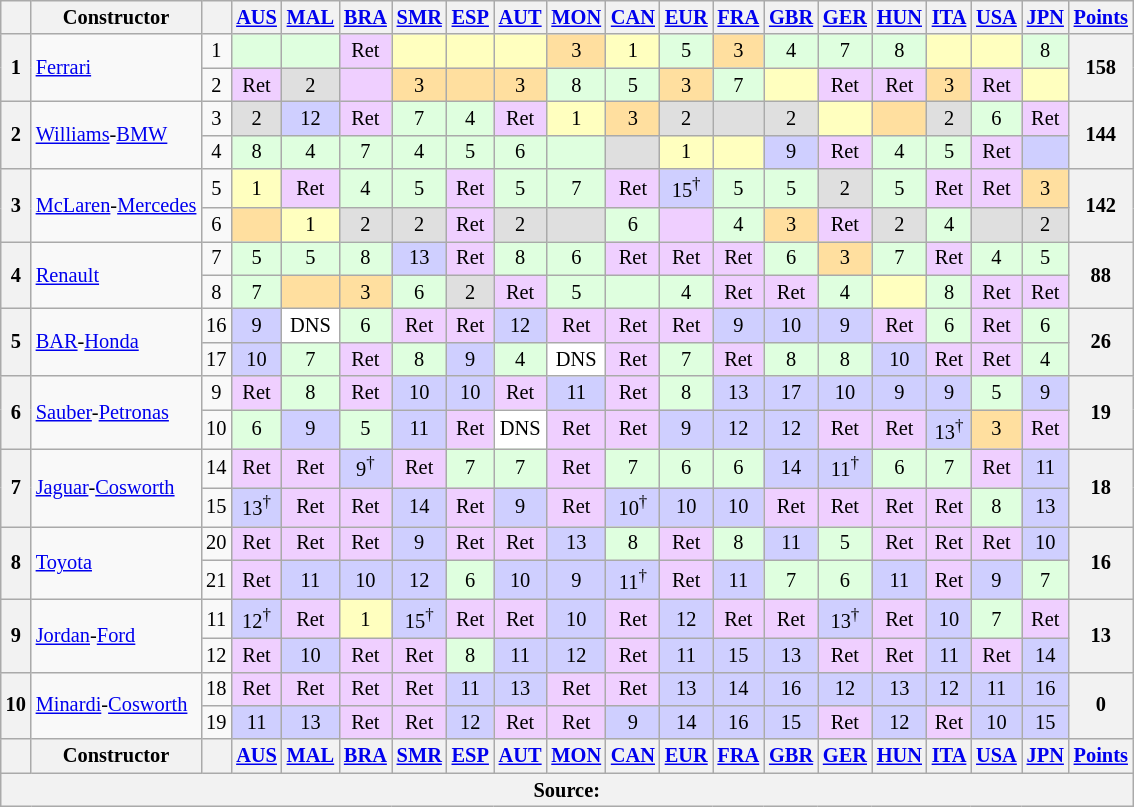<table class="wikitable" style="font-size: 85%; text-align:center;">
<tr valign="top">
<th valign="middle"></th>
<th valign="middle">Constructor</th>
<th valign="middle"></th>
<th><a href='#'>AUS</a><br></th>
<th><a href='#'>MAL</a><br></th>
<th><a href='#'>BRA</a><br></th>
<th><a href='#'>SMR</a><br></th>
<th><a href='#'>ESP</a><br></th>
<th><a href='#'>AUT</a><br></th>
<th><a href='#'>MON</a><br></th>
<th><a href='#'>CAN</a><br></th>
<th><a href='#'>EUR</a><br></th>
<th><a href='#'>FRA</a><br></th>
<th><a href='#'>GBR</a><br></th>
<th><a href='#'>GER</a><br></th>
<th><a href='#'>HUN</a><br></th>
<th><a href='#'>ITA</a><br></th>
<th><a href='#'>USA</a><br></th>
<th><a href='#'>JPN</a><br></th>
<th valign="middle"><a href='#'>Points</a></th>
</tr>
<tr>
<th rowspan="2">1</th>
<td rowspan="2" align="left"> <a href='#'>Ferrari</a></td>
<td align="center">1</td>
<td style="background:#DFFFDF;"></td>
<td style="background:#DFFFDF;"></td>
<td style="background:#EFCFFF;">Ret</td>
<td style="background:#FFFFBF;"></td>
<td style="background:#FFFFBF;"></td>
<td style="background:#FFFFBF;"></td>
<td style="background:#FFDF9F;">3</td>
<td style="background:#FFFFBF;">1</td>
<td style="background:#DFFFDF;">5</td>
<td style="background:#FFDF9F;">3</td>
<td style="background:#DFFFDF;">4</td>
<td style="background:#DFFFDF;">7</td>
<td style="background:#DFFFDF;">8</td>
<td style="background:#FFFFBF;"></td>
<td style="background:#FFFFBF;"></td>
<td style="background:#DFFFDF;">8</td>
<th rowspan="2">158</th>
</tr>
<tr>
<td align="center">2</td>
<td style="background:#EFCFFF;">Ret</td>
<td style="background:#DFDFDF;">2</td>
<td style="background:#EFCFFF;"></td>
<td style="background:#FFDF9F;">3</td>
<td style="background:#FFDF9F;"></td>
<td style="background:#FFDF9F;">3</td>
<td style="background:#DFFFDF;">8</td>
<td style="background:#DFFFDF;">5</td>
<td style="background:#FFDF9F;">3</td>
<td style="background:#DFFFDF;">7</td>
<td style="background:#FFFFBF;"></td>
<td style="background:#EFCFFF;">Ret</td>
<td style="background:#EFCFFF;">Ret</td>
<td style="background:#FFDF9F;">3</td>
<td style="background:#EFCFFF;">Ret</td>
<td style="background:#FFFFBF;"></td>
</tr>
<tr>
<th rowspan="2">2</th>
<td rowspan="2" align="left"> <a href='#'>Williams</a>-<a href='#'>BMW</a></td>
<td align="center">3</td>
<td style="background:#DFDFDF;">2</td>
<td style="background:#CFCFFF;">12</td>
<td style="background:#EFCFFF;">Ret</td>
<td style="background:#DFFFDF;">7</td>
<td style="background:#DFFFDF;">4</td>
<td style="background:#EFCFFF;">Ret</td>
<td style="background:#FFFFBF;">1</td>
<td style="background:#FFDF9F;">3</td>
<td style="background:#DFDFDF;">2</td>
<td style="background:#DFDFDF;"></td>
<td style="background:#DFDFDF;">2</td>
<td style="background:#FFFFBF;"></td>
<td style="background:#FFDF9F;"></td>
<td style="background:#DFDFDF;">2</td>
<td style="background:#DFFFDF;">6</td>
<td style="background:#EFCFFF;">Ret</td>
<th rowspan="2">144</th>
</tr>
<tr>
<td align="center">4</td>
<td style="background:#DFFFDF;">8</td>
<td style="background:#DFFFDF;">4</td>
<td style="background:#DFFFDF;">7</td>
<td style="background:#DFFFDF;">4</td>
<td style="background:#DFFFDF;">5</td>
<td style="background:#DFFFDF;">6</td>
<td style="background:#DFFFDF;"></td>
<td style="background:#DFDFDF;"></td>
<td style="background:#FFFFBF;">1</td>
<td style="background:#FFFFBF;"></td>
<td style="background:#CFCFFF;">9</td>
<td style="background:#EFCFFF;">Ret</td>
<td style="background:#DFFFDF;">4</td>
<td style="background:#DFFFDF;">5</td>
<td style="background:#EFCFFF;">Ret</td>
<td style="background:#CFCFFF;"></td>
</tr>
<tr>
<th rowspan="2">3</th>
<td rowspan="2" align="left"> <a href='#'>McLaren</a>-<a href='#'>Mercedes</a></td>
<td align="center">5</td>
<td style="background:#FFFFBF;">1</td>
<td style="background:#EFCFFF;">Ret</td>
<td style="background:#DFFFDF;">4</td>
<td style="background:#DFFFDF;">5</td>
<td style="background:#EFCFFF;">Ret</td>
<td style="background:#DFFFDF;">5</td>
<td style="background:#DFFFDF;">7</td>
<td style="background:#EFCFFF;">Ret</td>
<td style="background:#CFCFFF;">15<sup>†</sup></td>
<td style="background:#DFFFDF;">5</td>
<td style="background:#DFFFDF;">5</td>
<td style="background:#DFDFDF;">2</td>
<td style="background:#DFFFDF;">5</td>
<td style="background:#EFCFFF;">Ret</td>
<td style="background:#EFCFFF;">Ret</td>
<td style="background:#FFDF9F;">3</td>
<th rowspan="2">142</th>
</tr>
<tr>
<td align="center">6</td>
<td style="background:#FFDF9F;"></td>
<td style="background:#FFFFBF;">1</td>
<td style="background:#DFDFDF;">2</td>
<td style="background:#DFDFDF;">2</td>
<td style="background:#EFCFFF;">Ret</td>
<td style="background:#DFDFDF;">2</td>
<td style="background:#DFDFDF;"></td>
<td style="background:#DFFFDF;">6</td>
<td style="background:#EFCFFF;"></td>
<td style="background:#DFFFDF;">4</td>
<td style="background:#FFDF9F;">3</td>
<td style="background:#EFCFFF;">Ret</td>
<td style="background:#DFDFDF;">2</td>
<td style="background:#DFFFDF;">4</td>
<td style="background:#DFDFDF;"></td>
<td style="background:#DFDFDF;">2</td>
</tr>
<tr>
<th rowspan="2">4</th>
<td rowspan="2" align="left"> <a href='#'>Renault</a></td>
<td align="center">7</td>
<td style="background:#DFFFDF;">5</td>
<td style="background:#DFFFDF;">5</td>
<td style="background:#DFFFDF;">8</td>
<td style="background:#CFCFFF;">13</td>
<td style="background:#EFCFFF;">Ret</td>
<td style="background:#DFFFDF;">8</td>
<td style="background:#DFFFDF;">6</td>
<td style="background:#EFCFFF;">Ret</td>
<td style="background:#EFCFFF;">Ret</td>
<td style="background:#EFCFFF;">Ret</td>
<td style="background:#DFFFDF;">6</td>
<td style="background:#FFDF9F;">3</td>
<td style="background:#DFFFDF;">7</td>
<td style="background:#EFCFFF;">Ret</td>
<td style="background:#DFFFDF;">4</td>
<td style="background:#DFFFDF;">5</td>
<th rowspan="2">88</th>
</tr>
<tr>
<td align="center">8</td>
<td style="background:#DFFFDF;">7</td>
<td style="background:#FFDF9F;"></td>
<td style="background:#FFDF9F;">3</td>
<td style="background:#DFFFDF;">6</td>
<td style="background:#DFDFDF;">2</td>
<td style="background:#EFCFFF;">Ret</td>
<td style="background:#DFFFDF;">5</td>
<td style="background:#DFFFDF;"></td>
<td style="background:#DFFFDF;">4</td>
<td style="background:#EFCFFF;">Ret</td>
<td style="background:#EFCFFF;">Ret</td>
<td style="background:#DFFFDF;">4</td>
<td style="background:#FFFFBF;"></td>
<td style="background:#DFFFDF;">8</td>
<td style="background:#EFCFFF;">Ret</td>
<td style="background:#EFCFFF;">Ret</td>
</tr>
<tr>
<th rowspan="2">5</th>
<td rowspan="2" align="left"> <a href='#'>BAR</a>-<a href='#'>Honda</a></td>
<td align="center">16</td>
<td style="background:#CFCFFF;">9</td>
<td style="background:#FFFFFF;">DNS</td>
<td style="background:#DFFFDF;">6</td>
<td style="background:#EFCFFF;">Ret</td>
<td style="background:#EFCFFF;">Ret</td>
<td style="background:#CFCFFF;">12</td>
<td style="background:#EFCFFF;">Ret</td>
<td style="background:#EFCFFF;">Ret</td>
<td style="background:#EFCFFF;">Ret</td>
<td style="background:#CFCFFF;">9</td>
<td style="background:#CFCFFF;">10</td>
<td style="background:#CFCFFF;">9</td>
<td style="background:#EFCFFF;">Ret</td>
<td style="background:#DFFFDF;">6</td>
<td style="background:#EFCFFF;">Ret</td>
<td style="background:#DFFFDF;">6</td>
<th rowspan="2">26</th>
</tr>
<tr>
<td align="center">17</td>
<td style="background:#CFCFFF;">10</td>
<td style="background:#DFFFDF;">7</td>
<td style="background:#EFCFFF;">Ret</td>
<td style="background:#DFFFDF;">8</td>
<td style="background:#CFCFFF;">9</td>
<td style="background:#DFFFDF;">4</td>
<td style="background:#ffffff;">DNS</td>
<td style="background:#EFCFFF;">Ret</td>
<td style="background:#DFFFDF;">7</td>
<td style="background:#EFCFFF;">Ret</td>
<td style="background:#DFFFDF;">8</td>
<td style="background:#DFFFDF;">8</td>
<td style="background:#CFCFFF;">10</td>
<td style="background:#EFCFFF;">Ret</td>
<td style="background:#EFCFFF;">Ret</td>
<td style="background:#DFFFDF;">4</td>
</tr>
<tr>
<th rowspan="2">6</th>
<td rowspan="2" align="left"> <a href='#'>Sauber</a>-<a href='#'>Petronas</a></td>
<td align="center">9</td>
<td style="background:#EFCFFF;">Ret</td>
<td style="background:#DFFFDF;">8</td>
<td style="background:#EFCFFF;">Ret</td>
<td style="background:#CFCFFF;">10</td>
<td style="background:#CFCFFF;">10</td>
<td style="background:#EFCFFF;">Ret</td>
<td style="background:#CFCFFF;">11</td>
<td style="background:#EFCFFF;">Ret</td>
<td style="background:#DFFFDF;">8</td>
<td style="background:#CFCFFF;">13</td>
<td style="background:#CFCFFF;">17</td>
<td style="background:#CFCFFF;">10</td>
<td style="background:#CFCFFF;">9</td>
<td style="background:#CFCFFF;">9</td>
<td style="background:#DFFFDF;">5</td>
<td style="background:#CFCFFF;">9</td>
<th rowspan="2">19</th>
</tr>
<tr>
<td align="center">10</td>
<td style="background:#DFFFDF;">6</td>
<td style="background:#CFCFFF;">9</td>
<td style="background:#DFFFDF;">5</td>
<td style="background:#CFCFFF;">11</td>
<td style="background:#EFCFFF;">Ret</td>
<td style="background:#FFFFFF;">DNS</td>
<td style="background:#EFCFFF;">Ret</td>
<td style="background:#EFCFFF;">Ret</td>
<td style="background:#CFCFFF;">9</td>
<td style="background:#CFCFFF;">12</td>
<td style="background:#CFCFFF;">12</td>
<td style="background:#EFCFFF;">Ret</td>
<td style="background:#EFCFFF;">Ret</td>
<td style="background:#CFCFFF;">13<sup>†</sup></td>
<td style="background:#FFDF9F;">3</td>
<td style="background:#EFCFFF;">Ret</td>
</tr>
<tr>
<th rowspan="2">7</th>
<td rowspan="2" align="left"> <a href='#'>Jaguar</a>-<a href='#'>Cosworth</a></td>
<td align="center">14</td>
<td style="background:#EFCFFF;">Ret</td>
<td style="background:#EFCFFF;">Ret</td>
<td style="background:#CFCFFF;">9<sup>†</sup></td>
<td style="background:#EFCFFF;">Ret</td>
<td style="background:#DFFFDF;">7</td>
<td style="background:#DFFFDF;">7</td>
<td style="background:#EFCFFF;">Ret</td>
<td style="background:#DFFFDF;">7</td>
<td style="background:#DFFFDF;">6</td>
<td style="background:#DFFFDF;">6</td>
<td style="background:#CFCFFF;">14</td>
<td style="background:#CFCFFF;">11<sup>†</sup></td>
<td style="background:#DFFFDF;">6</td>
<td style="background:#DFFFDF;">7</td>
<td style="background:#EFCFFF;">Ret</td>
<td style="background:#CFCFFF;">11</td>
<th rowspan="2">18</th>
</tr>
<tr>
<td align="center">15</td>
<td style="background:#CFCFFF;">13<sup>†</sup></td>
<td style="background:#EFCFFF;">Ret</td>
<td style="background:#EFCFFF;">Ret</td>
<td style="background:#CFCFFF;">14</td>
<td style="background:#EFCFFF;">Ret</td>
<td style="background:#CFCFFF;">9</td>
<td style="background:#EFCFFF;">Ret</td>
<td style="background:#CFCFFF;">10<sup>†</sup></td>
<td style="background:#CFCFFF;">10</td>
<td style="background:#CFCFFF;">10</td>
<td style="background:#EFCFFF;">Ret</td>
<td style="background:#EFCFFF;">Ret</td>
<td style="background:#EFCFFF;">Ret</td>
<td style="background:#EFCFFF;">Ret</td>
<td style="background:#DFFFDF;">8</td>
<td style="background:#CFCFFF;">13</td>
</tr>
<tr>
<th rowspan="2">8</th>
<td rowspan="2" align="left"> <a href='#'>Toyota</a></td>
<td align="center">20</td>
<td style="background:#EFCFFF;">Ret</td>
<td style="background:#EFCFFF;">Ret</td>
<td style="background:#EFCFFF;">Ret</td>
<td style="background:#CFCFFF;">9</td>
<td style="background:#EFCFFF;">Ret</td>
<td style="background:#EFCFFF;">Ret</td>
<td style="background:#CFCFFF;">13</td>
<td style="background:#DFFFDF;">8</td>
<td style="background:#EFCFFF;">Ret</td>
<td style="background:#DFFFDF;">8</td>
<td style="background:#CFCFFF;">11</td>
<td style="background:#DFFFDF;">5</td>
<td style="background:#EFCFFF;">Ret</td>
<td style="background:#EFCFFF;">Ret</td>
<td style="background:#EFCFFF;">Ret</td>
<td style="background:#CFCFFF;">10</td>
<th rowspan="2">16</th>
</tr>
<tr>
<td align="center">21</td>
<td style="background:#EFCFFF;">Ret</td>
<td style="background:#CFCFFF;">11</td>
<td style="background:#CFCFFF;">10</td>
<td style="background:#CFCFFF;">12</td>
<td style="background:#DFFFDF;">6</td>
<td style="background:#CFCFFF;">10</td>
<td style="background:#CFCFFF;">9</td>
<td style="background:#CFCFFF;">11<sup>†</sup></td>
<td style="background:#EFCFFF;">Ret</td>
<td style="background:#CFCFFF;">11</td>
<td style="background:#DFFFDF;">7</td>
<td style="background:#DFFFDF;">6</td>
<td style="background:#CFCFFF;">11</td>
<td style="background:#EFCFFF;">Ret</td>
<td style="background:#CFCFFF;">9</td>
<td style="background:#DFFFDF;">7</td>
</tr>
<tr>
<th rowspan="2">9</th>
<td rowspan="2" align="left"> <a href='#'>Jordan</a>-<a href='#'>Ford</a></td>
<td align="center">11</td>
<td style="background:#CFCFFF;">12<sup>†</sup></td>
<td style="background:#EFCFFF;">Ret</td>
<td style="background:#FFFFBF;">1</td>
<td style="background:#CFCFFF;">15<sup>†</sup></td>
<td style="background:#EFCFFF;">Ret</td>
<td style="background:#EFCFFF;">Ret</td>
<td style="background:#CFCFFF;">10</td>
<td style="background:#EFCFFF;">Ret</td>
<td style="background:#CFCFFF;">12</td>
<td style="background:#EFCFFF;">Ret</td>
<td style="background:#EFCFFF;">Ret</td>
<td style="background:#CFCFFF;">13<sup>†</sup></td>
<td style="background:#EFCFFF;">Ret</td>
<td style="background:#CFCFFF;">10</td>
<td style="background:#DFFFDF;">7</td>
<td style="background:#EFCFFF;">Ret</td>
<th rowspan="2">13</th>
</tr>
<tr>
<td align="center">12</td>
<td style="background:#EFCFFF;">Ret</td>
<td style="background:#CFCFFF;">10</td>
<td style="background:#EFCFFF;">Ret</td>
<td style="background:#EFCFFF;">Ret</td>
<td style="background:#DFFFDF;">8</td>
<td style="background:#CFCFFF;">11</td>
<td style="background:#CFCFFF;">12</td>
<td style="background:#EFCFFF;">Ret</td>
<td style="background:#CFCFFF;">11</td>
<td style="background:#CFCFFF;">15</td>
<td style="background:#CFCFFF;">13</td>
<td style="background:#EFCFFF;">Ret</td>
<td style="background:#EFCFFF;">Ret</td>
<td style="background:#CFCFFF;">11</td>
<td style="background:#EFCFFF;">Ret</td>
<td style="background:#CFCFFF;">14</td>
</tr>
<tr>
<th rowspan="2">10</th>
<td rowspan="2" align="left"> <a href='#'>Minardi</a>-<a href='#'>Cosworth</a></td>
<td align="center">18</td>
<td style="background:#EFCFFF;">Ret</td>
<td style="background:#EFCFFF;">Ret</td>
<td style="background:#EFCFFF;">Ret</td>
<td style="background:#EFCFFF;">Ret</td>
<td style="background:#CFCFFF;">11</td>
<td style="background:#CFCFFF;">13</td>
<td style="background:#EFCFFF;">Ret</td>
<td style="background:#EFCFFF;">Ret</td>
<td style="background:#CFCFFF;">13</td>
<td style="background:#CFCFFF;">14</td>
<td style="background:#CFCFFF;">16</td>
<td style="background:#CFCFFF;">12</td>
<td style="background:#CFCFFF;">13</td>
<td style="background:#CFCFFF;">12</td>
<td style="background:#CFCFFF;">11</td>
<td style="background:#CFCFFF;">16</td>
<th rowspan="2">0</th>
</tr>
<tr>
<td align="center">19</td>
<td style="background:#CFCFFF;">11</td>
<td style="background:#CFCFFF;">13</td>
<td style="background:#EFCFFF;">Ret</td>
<td style="background:#EFCFFF;">Ret</td>
<td style="background:#CFCFFF;">12</td>
<td style="background:#EFCFFF;">Ret</td>
<td style="background:#EFCFFF;">Ret</td>
<td style="background:#CFCFFF;">9</td>
<td style="background:#CFCFFF;">14</td>
<td style="background:#CFCFFF;">16</td>
<td style="background:#CFCFFF;">15</td>
<td style="background:#EFCFFF;">Ret</td>
<td style="background:#CFCFFF;">12</td>
<td style="background:#EFCFFF;">Ret</td>
<td style="background:#CFCFFF;">10</td>
<td style="background:#CFCFFF;">15</td>
</tr>
<tr valign="top">
<th valign="middle"></th>
<th valign="middle">Constructor</th>
<th valign="middle"></th>
<th><a href='#'>AUS</a><br></th>
<th><a href='#'>MAL</a><br></th>
<th><a href='#'>BRA</a><br></th>
<th><a href='#'>SMR</a><br></th>
<th><a href='#'>ESP</a><br></th>
<th><a href='#'>AUT</a><br></th>
<th><a href='#'>MON</a><br></th>
<th><a href='#'>CAN</a><br></th>
<th><a href='#'>EUR</a><br></th>
<th><a href='#'>FRA</a><br></th>
<th><a href='#'>GBR</a><br></th>
<th><a href='#'>GER</a><br></th>
<th><a href='#'>HUN</a><br></th>
<th><a href='#'>ITA</a><br></th>
<th><a href='#'>USA</a><br></th>
<th><a href='#'>JPN</a><br></th>
<th valign="middle"><a href='#'>Points</a></th>
</tr>
<tr>
<th colspan="20">Source:</th>
</tr>
</table>
